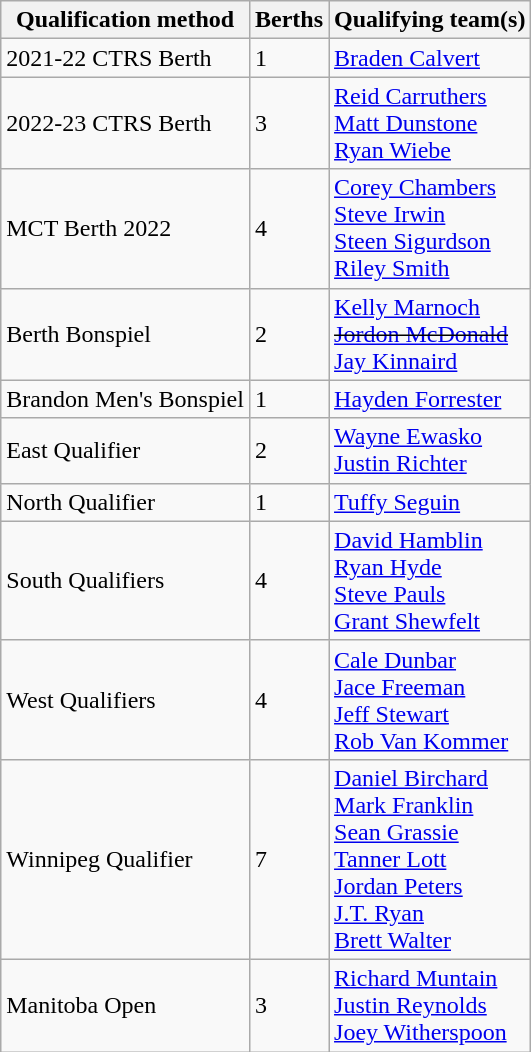<table class="wikitable">
<tr>
<th scope="col">Qualification method</th>
<th scope="col">Berths</th>
<th scope="col">Qualifying team(s)</th>
</tr>
<tr>
<td>2021-22 CTRS Berth</td>
<td>1</td>
<td><a href='#'>Braden Calvert</a></td>
</tr>
<tr>
<td>2022-23 CTRS Berth</td>
<td>3</td>
<td><a href='#'>Reid Carruthers</a> <br> <a href='#'>Matt Dunstone</a> <br> <a href='#'>Ryan Wiebe</a></td>
</tr>
<tr>
<td>MCT Berth 2022</td>
<td>4</td>
<td><a href='#'>Corey Chambers</a> <br> <a href='#'>Steve Irwin</a> <br> <a href='#'>Steen Sigurdson</a> <br> <a href='#'>Riley Smith</a></td>
</tr>
<tr>
<td>Berth Bonspiel</td>
<td>2</td>
<td><a href='#'>Kelly Marnoch</a> <br> <s><a href='#'>Jordon McDonald</a></s> <br> <a href='#'>Jay Kinnaird</a></td>
</tr>
<tr>
<td>Brandon Men's Bonspiel</td>
<td>1</td>
<td><a href='#'>Hayden Forrester</a></td>
</tr>
<tr>
<td>East Qualifier</td>
<td>2</td>
<td><a href='#'>Wayne Ewasko</a> <br> <a href='#'>Justin Richter</a></td>
</tr>
<tr>
<td>North Qualifier</td>
<td>1</td>
<td><a href='#'>Tuffy Seguin</a></td>
</tr>
<tr>
<td>South Qualifiers</td>
<td>4</td>
<td><a href='#'>David Hamblin</a> <br> <a href='#'>Ryan Hyde</a> <br> <a href='#'>Steve Pauls</a> <br> <a href='#'>Grant Shewfelt</a></td>
</tr>
<tr>
<td>West Qualifiers</td>
<td>4</td>
<td><a href='#'>Cale Dunbar</a> <br> <a href='#'>Jace Freeman</a> <br> <a href='#'>Jeff Stewart</a> <br> <a href='#'>Rob Van Kommer</a></td>
</tr>
<tr>
<td>Winnipeg Qualifier</td>
<td>7</td>
<td><a href='#'>Daniel Birchard</a> <br> <a href='#'>Mark Franklin</a> <br> <a href='#'>Sean Grassie</a> <br> <a href='#'>Tanner Lott</a> <br> <a href='#'>Jordan Peters</a> <br> <a href='#'>J.T. Ryan</a> <br> <a href='#'>Brett Walter</a></td>
</tr>
<tr>
<td>Manitoba Open</td>
<td>3</td>
<td><a href='#'>Richard Muntain</a> <br> <a href='#'>Justin Reynolds</a> <br> <a href='#'>Joey Witherspoon</a></td>
</tr>
</table>
